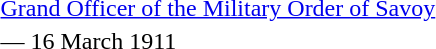<table>
<tr>
<td rowspan=2 style="width:60px; vertical-align:top;"></td>
<td><a href='#'>Grand Officer of the Military Order of Savoy</a></td>
</tr>
<tr>
<td>— 16 March 1911</td>
</tr>
</table>
